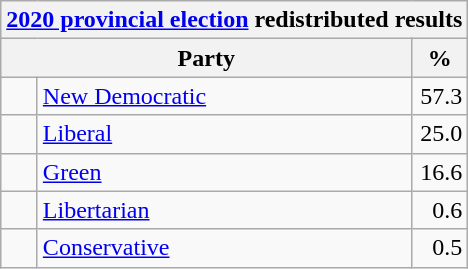<table class="wikitable">
<tr>
<th colspan="4"><a href='#'>2020 provincial election</a> redistributed results</th>
</tr>
<tr>
<th bgcolor="#DDDDFF" width="130px" colspan="2">Party</th>
<th bgcolor="#DDDDFF" width="30px">%</th>
</tr>
<tr>
<td> </td>
<td><a href='#'>New Democratic</a></td>
<td align=right>57.3</td>
</tr>
<tr>
<td> </td>
<td><a href='#'>Liberal</a></td>
<td align=right>25.0</td>
</tr>
<tr>
<td> </td>
<td><a href='#'>Green</a></td>
<td align=right>16.6</td>
</tr>
<tr>
<td> </td>
<td><a href='#'>Libertarian</a></td>
<td align=right>0.6</td>
</tr>
<tr>
<td> </td>
<td><a href='#'>Conservative</a></td>
<td align=right>0.5</td>
</tr>
</table>
